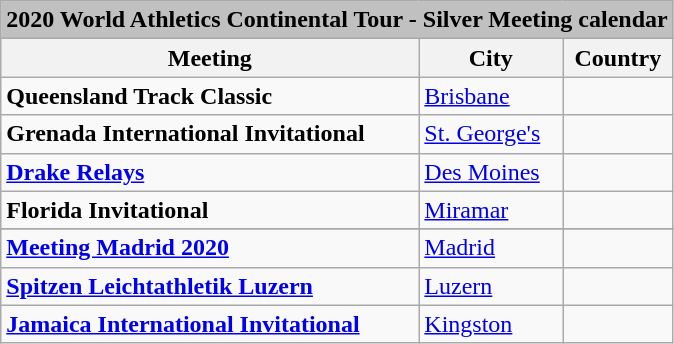<table class="wikitable sortable">
<tr>
<td align=center colspan=4 bgcolor="silver"><strong>2020 World Athletics Continental Tour - Silver Meeting calendar</strong></td>
</tr>
<tr>
<th>Meeting</th>
<th>City</th>
<th>Country</th>
</tr>
<tr>
<td><strong>Queensland Track Classic</strong></td>
<td><a href='#'>Brisbane</a></td>
<td></td>
</tr>
<tr>
<td><strong>Grenada International Invitational</strong></td>
<td><a href='#'>St. George's</a></td>
<td></td>
</tr>
<tr>
<td><strong><a href='#'>Drake Relays</a></strong></td>
<td><a href='#'>Des Moines</a></td>
<td></td>
</tr>
<tr>
<td><strong>Florida Invitational</strong></td>
<td><a href='#'>Miramar</a></td>
<td></td>
</tr>
<tr>
</tr>
<tr>
<td><strong><a href='#'>Meeting Madrid 2020</a></strong></td>
<td><a href='#'>Madrid</a></td>
<td></td>
</tr>
<tr>
<td><strong><a href='#'>Spitzen Leichtathletik Luzern</a></strong></td>
<td><a href='#'>Luzern</a></td>
<td></td>
</tr>
<tr>
<td><strong><a href='#'>Jamaica International Invitational</a></strong></td>
<td><a href='#'>Kingston</a></td>
<td></td>
</tr>
</table>
